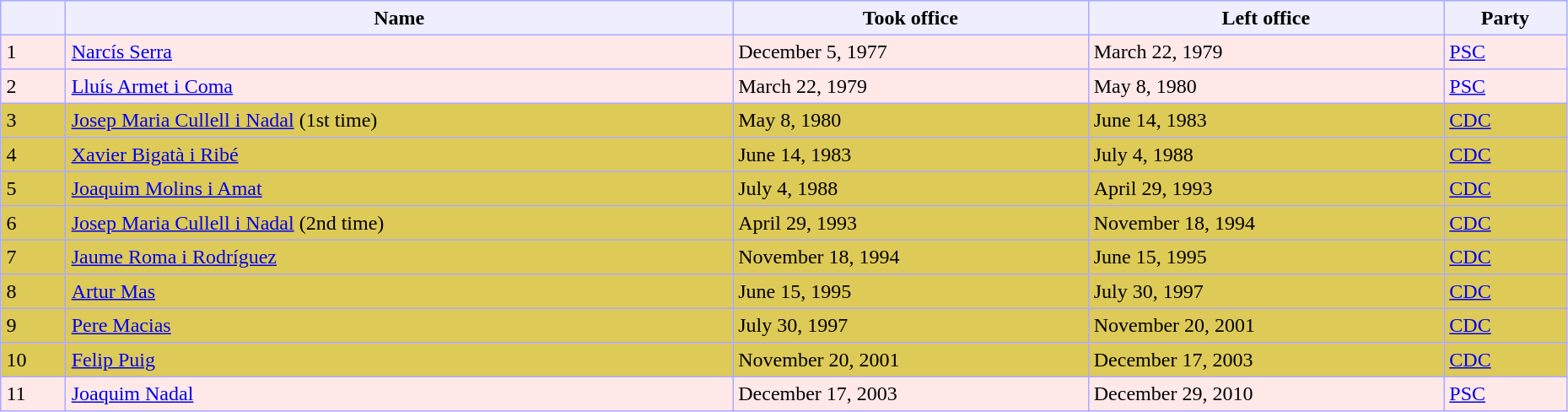<table border=1 cellpadding=4 cellspacing=0 width=98% style="background-color: #EEEEFF; border: 1px #AAAAFF solid; border-collapse: collapse; padding: 5px">
<tr>
<th></th>
<th>Name</th>
<th>Took office</th>
<th>Left office</th>
<th>Party</th>
</tr>
<tr bgcolor=#FFE8E8>
<td>1</td>
<td><a href='#'>Narcís Serra</a></td>
<td>December 5, 1977</td>
<td>March 22, 1979</td>
<td><a href='#'>PSC</a></td>
</tr>
<tr bgcolor=#FFE8E8>
<td>2</td>
<td><a href='#'>Lluís Armet i Coma</a></td>
<td>March 22, 1979</td>
<td>May 8, 1980</td>
<td><a href='#'>PSC</a></td>
</tr>
<tr bgcolor=#DECA57>
<td>3</td>
<td><a href='#'>Josep Maria Cullell i Nadal</a> (1st time)</td>
<td>May 8, 1980</td>
<td>June 14, 1983</td>
<td><a href='#'>CDC</a></td>
</tr>
<tr bgcolor=#DECA57>
<td>4</td>
<td><a href='#'>Xavier Bigatà i Ribé</a></td>
<td>June 14, 1983</td>
<td>July 4, 1988</td>
<td><a href='#'>CDC</a></td>
</tr>
<tr bgcolor=#DECA57>
<td>5</td>
<td><a href='#'>Joaquim Molins i Amat</a></td>
<td>July 4, 1988</td>
<td>April 29, 1993</td>
<td><a href='#'>CDC</a></td>
</tr>
<tr bgcolor=#DECA57>
<td>6</td>
<td><a href='#'>Josep Maria Cullell i Nadal</a> (2nd time)</td>
<td>April 29, 1993</td>
<td>November 18, 1994</td>
<td><a href='#'>CDC</a></td>
</tr>
<tr bgcolor=#DECA57>
<td>7</td>
<td><a href='#'>Jaume Roma i Rodríguez</a></td>
<td>November 18, 1994</td>
<td>June 15, 1995</td>
<td><a href='#'>CDC</a></td>
</tr>
<tr bgcolor=#DECA57>
<td>8</td>
<td><a href='#'>Artur Mas</a></td>
<td>June 15, 1995</td>
<td>July 30, 1997</td>
<td><a href='#'>CDC</a></td>
</tr>
<tr bgcolor=#DECA57>
<td>9</td>
<td><a href='#'>Pere Macias</a></td>
<td>July 30, 1997</td>
<td>November 20, 2001</td>
<td><a href='#'>CDC</a></td>
</tr>
<tr bgcolor=#DECA57>
<td>10</td>
<td><a href='#'>Felip Puig</a></td>
<td>November 20, 2001</td>
<td>December 17, 2003</td>
<td><a href='#'>CDC</a></td>
</tr>
<tr bgcolor=#FFE8E8>
<td>11</td>
<td><a href='#'>Joaquim Nadal</a></td>
<td>December 17, 2003</td>
<td>December 29, 2010</td>
<td><a href='#'>PSC</a></td>
</tr>
</table>
